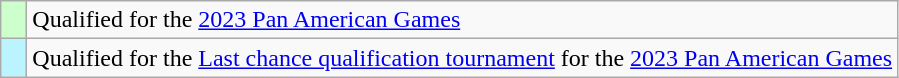<table class="wikitable">
<tr>
<td style="width:10px; background:#CCFFCC;"></td>
<td>Qualified for the <a href='#'>2023 Pan American Games</a></td>
</tr>
<tr>
<td style="width:10px; background:#BBF3FF;"></td>
<td>Qualified for the <a href='#'>Last chance qualification tournament</a> for the  <a href='#'>2023 Pan American Games</a></td>
</tr>
</table>
